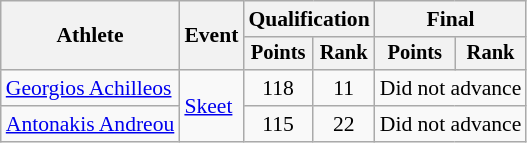<table class="wikitable"  style="font-size:90%">
<tr>
<th rowspan="2">Athlete</th>
<th rowspan="2">Event</th>
<th colspan=2>Qualification</th>
<th colspan=2>Final</th>
</tr>
<tr style="font-size:95%">
<th>Points</th>
<th>Rank</th>
<th>Points</th>
<th>Rank</th>
</tr>
<tr align=center>
<td align=left><a href='#'>Georgios Achilleos</a></td>
<td align=left rowspan=2><a href='#'>Skeet</a></td>
<td>118</td>
<td>11</td>
<td colspan=2>Did not advance</td>
</tr>
<tr align=center>
<td align=left><a href='#'>Antonakis Andreou</a></td>
<td>115</td>
<td>22</td>
<td colspan=2>Did not advance</td>
</tr>
</table>
